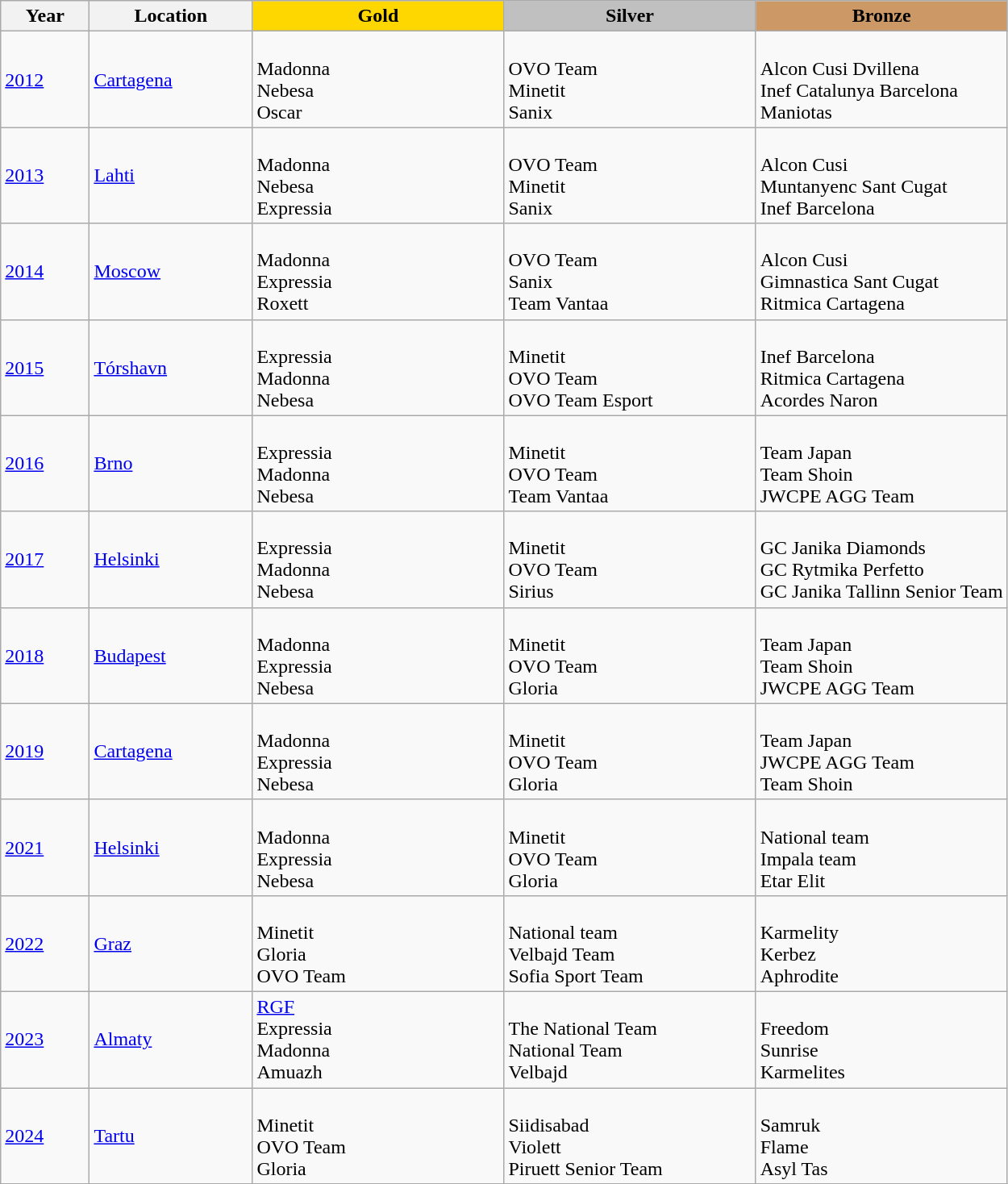<table class="wikitable">
<tr>
<th>Year</th>
<th>Location</th>
<td align="center" bgcolor="gold" width=25%><strong>Gold</strong></td>
<td align="center" bgcolor="silver" width=25%><strong>Silver</strong></td>
<td align="center" bgcolor="cc9966" width=25%><strong>Bronze</strong></td>
</tr>
<tr>
<td><a href='#'>2012</a></td>
<td> <a href='#'>Cartagena</a></td>
<td><br>Madonna<br>Nebesa<br>Oscar</td>
<td><br>OVO Team<br>Minetit<br>Sanix</td>
<td><br>Alcon Cusi Dvillena<br>Inef Catalunya Barcelona<br>Maniotas</td>
</tr>
<tr>
<td><a href='#'>2013</a></td>
<td> <a href='#'>Lahti</a></td>
<td><br>Madonna<br>Nebesa<br>Expressia</td>
<td><br>OVO Team<br>Minetit<br>Sanix</td>
<td><br>Alcon Cusi<br>Muntanyenc Sant Cugat<br>Inef Barcelona</td>
</tr>
<tr>
<td><a href='#'>2014</a></td>
<td> <a href='#'>Moscow</a></td>
<td><br>Madonna<br>Expressia<br>Roxett</td>
<td><br>OVO Team<br>Sanix<br>Team Vantaa</td>
<td><br>Alcon Cusi<br>Gimnastica Sant Cugat<br>Ritmica Cartagena</td>
</tr>
<tr>
<td><a href='#'>2015</a></td>
<td> <a href='#'>Tórshavn</a></td>
<td><br>Expressia<br>Madonna<br>Nebesa</td>
<td><br>Minetit<br>OVO Team<br>OVO Team Esport</td>
<td><br>Inef Barcelona<br>Ritmica Cartagena<br>Acordes Naron</td>
</tr>
<tr>
<td><a href='#'>2016</a></td>
<td> <a href='#'>Brno</a></td>
<td><br>Expressia<br>Madonna<br>Nebesa</td>
<td><br>Minetit<br>OVO Team<br>Team Vantaa</td>
<td><br>Team Japan<br>Team Shoin<br>JWCPE AGG Team</td>
</tr>
<tr>
<td><a href='#'>2017</a></td>
<td> <a href='#'>Helsinki</a></td>
<td><br>Expressia<br>Madonna<br>Nebesa</td>
<td><br>Minetit<br>OVO Team<br>Sirius</td>
<td><br>GC Janika Diamonds<br>GC Rytmika Perfetto<br>GC Janika Tallinn Senior Team</td>
</tr>
<tr>
<td><a href='#'>2018</a></td>
<td> <a href='#'>Budapest</a></td>
<td><br>Madonna<br>Expressia<br>Nebesa</td>
<td><br>Minetit<br>OVO Team<br>Gloria</td>
<td><br>Team Japan<br>Team Shoin<br>JWCPE AGG Team</td>
</tr>
<tr>
<td><a href='#'>2019</a></td>
<td> <a href='#'>Cartagena</a></td>
<td><br>Madonna<br>Expressia<br>Nebesa</td>
<td><br>Minetit<br>OVO Team<br>Gloria</td>
<td><br>Team Japan<br>JWCPE AGG Team<br>Team Shoin</td>
</tr>
<tr>
<td><a href='#'>2021</a></td>
<td> <a href='#'>Helsinki</a></td>
<td><br>Madonna<br>Expressia<br>Nebesa</td>
<td><br>Minetit<br>OVO Team<br>Gloria</td>
<td><br>National team<br>Impala team<br>Etar Elit</td>
</tr>
<tr>
<td><a href='#'>2022</a></td>
<td> <a href='#'>Graz</a></td>
<td><br>Minetit<br>Gloria<br>OVO Team</td>
<td><br>National team<br>Velbajd Team<br>Sofia Sport Team</td>
<td><br>Karmelity<br>Kerbez<br>Aphrodite</td>
</tr>
<tr>
<td><a href='#'>2023</a></td>
<td> <a href='#'>Almaty</a></td>
<td><a href='#'>RGF</a><br>Expressia<br>Madonna<br>Amuazh</td>
<td><br>The National Team<br>National Team<br>Velbajd</td>
<td><br>Freedom<br>Sunrise<br>Karmelites</td>
</tr>
<tr>
<td><a href='#'>2024</a></td>
<td> <a href='#'>Tartu</a></td>
<td><br>Minetit<br>OVO Team<br>Gloria</td>
<td><br>Siidisabad<br>Violett<br>Piruett Senior Team</td>
<td><br>Samruk<br>Flame<br>Asyl Tas</td>
</tr>
<tr>
</tr>
</table>
